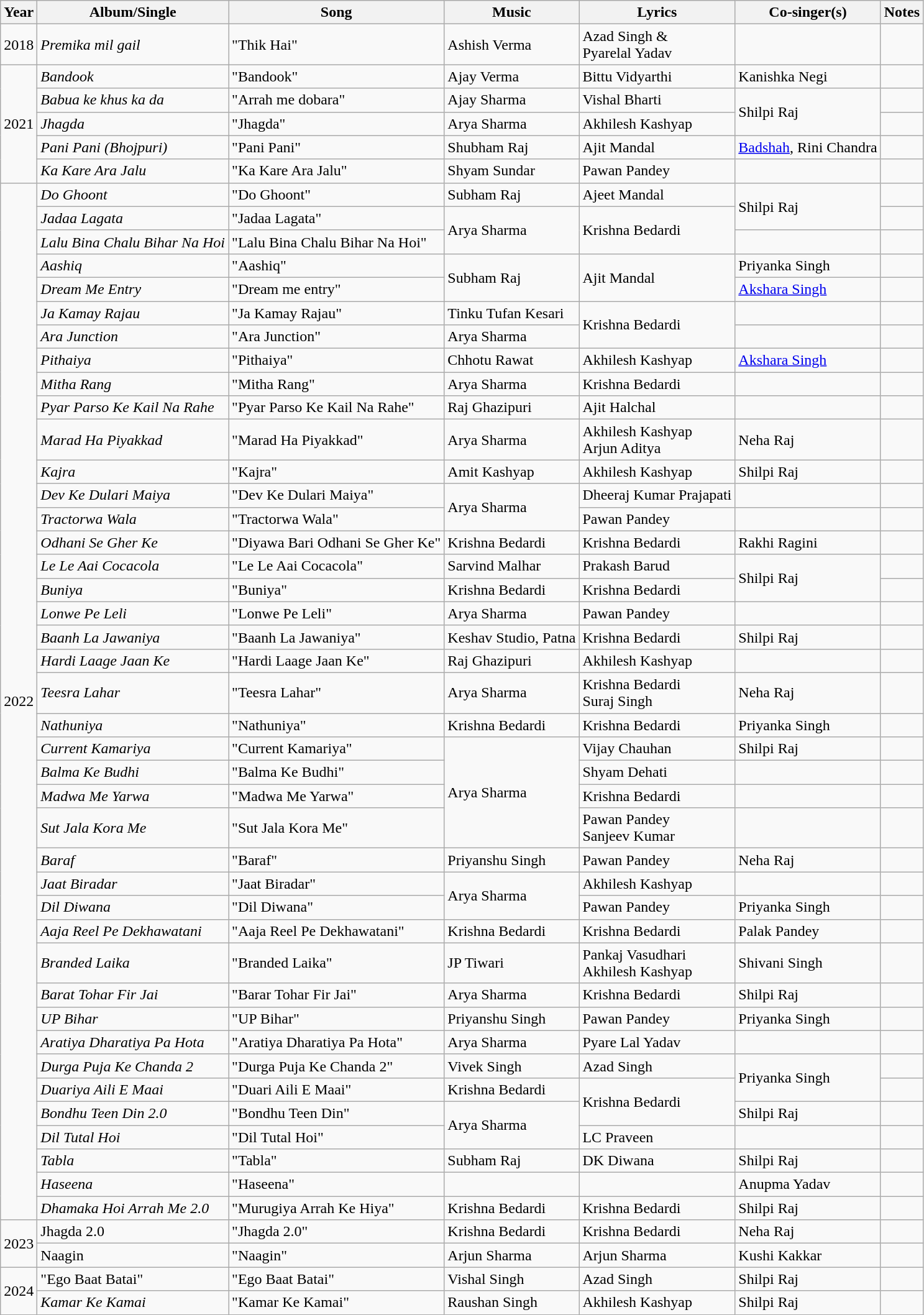<table class="wikitable sortable mw-collapsible">
<tr>
<th>Year</th>
<th>Album/Single</th>
<th>Song</th>
<th>Music</th>
<th>Lyrics</th>
<th>Co-singer(s)</th>
<th>Notes</th>
</tr>
<tr>
<td>2018</td>
<td><em>Premika mil gail</em></td>
<td>"Thik Hai"</td>
<td>Ashish Verma</td>
<td>Azad Singh &<br>Pyarelal Yadav</td>
<td></td>
<td></td>
</tr>
<tr>
<td rowspan="5">2021</td>
<td><em>Bandook</em></td>
<td>"Bandook"</td>
<td>Ajay Verma</td>
<td>Bittu Vidyarthi</td>
<td>Kanishka Negi</td>
<td></td>
</tr>
<tr>
<td><em>Babua ke khus ka da</em></td>
<td>"Arrah me dobara"</td>
<td>Ajay Sharma</td>
<td>Vishal Bharti</td>
<td rowspan="2">Shilpi Raj</td>
<td></td>
</tr>
<tr>
<td><em>Jhagda</em></td>
<td>"Jhagda"</td>
<td>Arya Sharma</td>
<td>Akhilesh Kashyap</td>
<td></td>
</tr>
<tr>
<td><em>Pani Pani (Bhojpuri)</em></td>
<td>"Pani Pani"</td>
<td>Shubham Raj</td>
<td>Ajit Mandal</td>
<td><a href='#'>Badshah</a>, Rini Chandra</td>
<td></td>
</tr>
<tr>
<td><em>Ka Kare Ara Jalu</em></td>
<td>"Ka Kare Ara Jalu"</td>
<td>Shyam Sundar</td>
<td>Pawan Pandey</td>
<td></td>
<td></td>
</tr>
<tr>
<td rowspan="41">2022</td>
<td><em>Do Ghoont</em></td>
<td>"Do Ghoont"</td>
<td>Subham Raj</td>
<td>Ajeet Mandal</td>
<td rowspan="2">Shilpi Raj</td>
<td></td>
</tr>
<tr>
<td><em>Jadaa Lagata</em></td>
<td>"Jadaa Lagata"</td>
<td rowspan="2">Arya Sharma</td>
<td rowspan="2">Krishna Bedardi</td>
<td></td>
</tr>
<tr>
<td><em>Lalu Bina Chalu Bihar Na Hoi</em></td>
<td>"Lalu Bina Chalu Bihar Na Hoi"</td>
<td></td>
<td></td>
</tr>
<tr>
<td><em>Aashiq</em></td>
<td>"Aashiq"</td>
<td rowspan="2">Subham Raj</td>
<td rowspan="2">Ajit Mandal</td>
<td>Priyanka Singh</td>
<td></td>
</tr>
<tr>
<td><em>Dream Me Entry</em></td>
<td>"Dream me entry"</td>
<td><a href='#'>Akshara Singh</a></td>
<td></td>
</tr>
<tr>
<td><em>Ja Kamay Rajau</em></td>
<td>"Ja Kamay Rajau"</td>
<td>Tinku Tufan Kesari</td>
<td rowspan="2'">Krishna Bedardi</td>
<td></td>
<td></td>
</tr>
<tr>
<td><em>Ara Junction</em></td>
<td>"Ara Junction"</td>
<td>Arya Sharma</td>
<td></td>
<td></td>
</tr>
<tr>
<td><em>Pithaiya</em></td>
<td>"Pithaiya"</td>
<td>Chhotu Rawat</td>
<td>Akhilesh Kashyap</td>
<td><a href='#'>Akshara Singh</a></td>
<td></td>
</tr>
<tr>
<td><em>Mitha Rang</em></td>
<td>"Mitha Rang"</td>
<td>Arya Sharma</td>
<td>Krishna Bedardi</td>
<td></td>
<td></td>
</tr>
<tr>
<td><em>Pyar Parso Ke Kail Na Rahe</em></td>
<td>"Pyar Parso Ke Kail Na Rahe"</td>
<td>Raj Ghazipuri</td>
<td>Ajit Halchal</td>
<td></td>
<td></td>
</tr>
<tr>
<td><em>Marad Ha Piyakkad</em></td>
<td>"Marad Ha Piyakkad"</td>
<td>Arya Sharma</td>
<td>Akhilesh Kashyap<br>Arjun Aditya</td>
<td>Neha Raj</td>
<td></td>
</tr>
<tr>
<td><em>Kajra</em></td>
<td>"Kajra"</td>
<td>Amit Kashyap</td>
<td>Akhilesh Kashyap</td>
<td>Shilpi Raj</td>
<td></td>
</tr>
<tr>
<td><em>Dev Ke Dulari Maiya</em></td>
<td>"Dev Ke Dulari Maiya"</td>
<td rowspan="2">Arya Sharma</td>
<td>Dheeraj Kumar Prajapati</td>
<td></td>
<td></td>
</tr>
<tr>
<td><em>Tractorwa Wala</em></td>
<td>"Tractorwa Wala"</td>
<td>Pawan Pandey</td>
<td></td>
<td></td>
</tr>
<tr>
<td><em>Odhani Se Gher Ke</em></td>
<td>"Diyawa Bari Odhani Se Gher Ke"</td>
<td>Krishna Bedardi</td>
<td>Krishna Bedardi</td>
<td>Rakhi Ragini</td>
<td></td>
</tr>
<tr>
<td><em>Le Le Aai Cocacola</em></td>
<td>"Le Le Aai Cocacola"</td>
<td>Sarvind Malhar</td>
<td>Prakash Barud</td>
<td rowspan="2">Shilpi Raj</td>
<td></td>
</tr>
<tr>
<td><em>Buniya</em></td>
<td>"Buniya"</td>
<td>Krishna Bedardi</td>
<td>Krishna Bedardi</td>
<td></td>
</tr>
<tr>
<td><em>Lonwe Pe Leli</em></td>
<td>"Lonwe Pe Leli"</td>
<td>Arya Sharma</td>
<td>Pawan Pandey</td>
<td></td>
<td></td>
</tr>
<tr>
<td><em>Baanh La Jawaniya</em></td>
<td>"Baanh La Jawaniya"</td>
<td>Keshav Studio, Patna</td>
<td>Krishna Bedardi</td>
<td>Shilpi Raj</td>
<td></td>
</tr>
<tr>
<td><em>Hardi Laage Jaan Ke</em></td>
<td>"Hardi Laage Jaan Ke"</td>
<td>Raj Ghazipuri</td>
<td>Akhilesh Kashyap</td>
<td></td>
<td></td>
</tr>
<tr>
<td><em>Teesra Lahar</em></td>
<td>"Teesra Lahar"</td>
<td>Arya Sharma</td>
<td>Krishna Bedardi<br>Suraj Singh</td>
<td>Neha Raj</td>
<td></td>
</tr>
<tr>
<td><em>Nathuniya</em></td>
<td>"Nathuniya"</td>
<td>Krishna Bedardi</td>
<td>Krishna Bedardi</td>
<td>Priyanka Singh</td>
<td></td>
</tr>
<tr>
<td><em>Current Kamariya</em></td>
<td>"Current Kamariya"</td>
<td rowspan="4">Arya Sharma</td>
<td>Vijay Chauhan</td>
<td>Shilpi Raj</td>
<td></td>
</tr>
<tr>
<td><em>Balma Ke Budhi</em></td>
<td>"Balma Ke Budhi"</td>
<td>Shyam Dehati</td>
<td></td>
<td></td>
</tr>
<tr>
<td><em>Madwa Me Yarwa</em></td>
<td>"Madwa Me Yarwa"</td>
<td>Krishna Bedardi</td>
<td></td>
<td></td>
</tr>
<tr>
<td><em>Sut Jala Kora Me</em></td>
<td>"Sut Jala Kora Me"</td>
<td>Pawan Pandey<br>Sanjeev Kumar</td>
<td></td>
<td></td>
</tr>
<tr>
<td><em>Baraf</em></td>
<td>"Baraf"</td>
<td>Priyanshu Singh</td>
<td>Pawan Pandey</td>
<td>Neha Raj</td>
<td></td>
</tr>
<tr>
<td><em>Jaat Biradar</em></td>
<td>"Jaat Biradar"</td>
<td rowspan="2">Arya Sharma</td>
<td>Akhilesh Kashyap</td>
<td></td>
<td></td>
</tr>
<tr>
<td><em>Dil Diwana</em></td>
<td>"Dil Diwana"</td>
<td>Pawan Pandey</td>
<td>Priyanka Singh</td>
<td></td>
</tr>
<tr>
<td><em>Aaja Reel Pe Dekhawatani</em></td>
<td>"Aaja Reel Pe Dekhawatani"</td>
<td>Krishna Bedardi</td>
<td>Krishna Bedardi</td>
<td>Palak Pandey</td>
<td></td>
</tr>
<tr>
<td><em>Branded Laika</em></td>
<td>"Branded Laika"</td>
<td>JP Tiwari</td>
<td>Pankaj Vasudhari<br>Akhilesh Kashyap</td>
<td>Shivani Singh</td>
<td></td>
</tr>
<tr>
<td><em>Barat Tohar Fir Jai</em></td>
<td>"Barar Tohar Fir Jai"</td>
<td>Arya Sharma</td>
<td>Krishna Bedardi</td>
<td>Shilpi Raj</td>
<td></td>
</tr>
<tr>
<td><em>UP Bihar</em></td>
<td>"UP Bihar"</td>
<td>Priyanshu Singh</td>
<td>Pawan Pandey</td>
<td>Priyanka Singh</td>
<td></td>
</tr>
<tr>
<td><em>Aratiya Dharatiya Pa Hota</em></td>
<td>"Aratiya Dharatiya Pa Hota"</td>
<td>Arya Sharma</td>
<td>Pyare Lal Yadav</td>
<td></td>
<td></td>
</tr>
<tr>
<td><em>Durga Puja Ke Chanda 2</em></td>
<td>"Durga Puja Ke Chanda 2"</td>
<td>Vivek Singh</td>
<td>Azad Singh</td>
<td rowspan="2">Priyanka Singh</td>
<td></td>
</tr>
<tr>
<td><em>Duariya Aili E Maai</em></td>
<td>"Duari Aili E Maai"</td>
<td>Krishna Bedardi</td>
<td rowspan="2">Krishna Bedardi</td>
<td></td>
</tr>
<tr>
<td><em>Bondhu Teen Din 2.0</em></td>
<td>"Bondhu Teen Din"</td>
<td rowspan="2">Arya Sharma</td>
<td>Shilpi Raj</td>
<td></td>
</tr>
<tr>
<td><em>Dil Tutal Hoi</em></td>
<td>"Dil Tutal Hoi"</td>
<td>LC Praveen</td>
<td></td>
<td></td>
</tr>
<tr>
<td><em>Tabla</em></td>
<td>"Tabla"</td>
<td>Subham Raj</td>
<td>DK Diwana</td>
<td>Shilpi Raj</td>
<td></td>
</tr>
<tr>
<td><em>Haseena</em></td>
<td>"Haseena"</td>
<td></td>
<td></td>
<td>Anupma Yadav</td>
<td></td>
</tr>
<tr>
<td><em>Dhamaka Hoi Arrah Me 2.0</em></td>
<td>"Murugiya Arrah Ke Hiya"</td>
<td>Krishna Bedardi</td>
<td>Krishna Bedardi</td>
<td>Shilpi Raj</td>
<td></td>
</tr>
<tr>
<td rowspan="2">2023</td>
<td>Jhagda 2.0</td>
<td>"Jhagda 2.0"</td>
<td>Krishna Bedardi</td>
<td>Krishna Bedardi</td>
<td>Neha Raj</td>
<td></td>
</tr>
<tr>
<td>Naagin</td>
<td>"Naagin"</td>
<td>Arjun Sharma</td>
<td>Arjun Sharma</td>
<td>Kushi Kakkar</td>
<td></td>
</tr>
<tr>
<td rowspan="2">2024</td>
<td>"Ego Baat Batai"</td>
<td>"Ego Baat Batai"</td>
<td>Vishal Singh</td>
<td>Azad Singh</td>
<td>Shilpi Raj</td>
<td></td>
</tr>
<tr>
<td><em>Kamar Ke Kamai</em></td>
<td>"Kamar Ke Kamai"</td>
<td>Raushan Singh</td>
<td>Akhilesh Kashyap</td>
<td>Shilpi Raj</td>
<td></td>
</tr>
</table>
